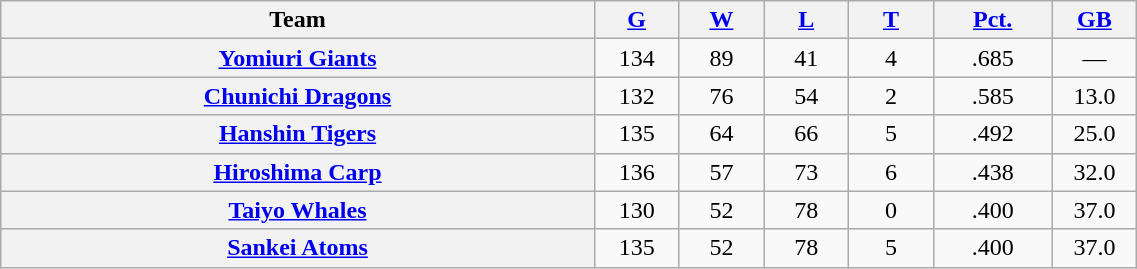<table class="wikitable plainrowheaders"  style="width:60%; text-align:center;">
<tr>
<th scope="col" style="width:35%;">Team</th>
<th scope="col" style="width:5%;"><a href='#'>G</a></th>
<th scope="col" style="width:5%;"><a href='#'>W</a></th>
<th scope="col" style="width:5%;"><a href='#'>L</a></th>
<th scope="col" style="width:5%;"><a href='#'>T</a></th>
<th scope="col" style="width:7%;"><a href='#'>Pct.</a></th>
<th scope="col" style="width:5%;"><a href='#'>GB</a></th>
</tr>
<tr>
<th scope="row" style="text-align:center;"><a href='#'>Yomiuri Giants</a></th>
<td>134</td>
<td>89</td>
<td>41</td>
<td>4</td>
<td>.685</td>
<td>—</td>
</tr>
<tr>
<th scope="row" style="text-align:center;"><a href='#'>Chunichi Dragons</a></th>
<td>132</td>
<td>76</td>
<td>54</td>
<td>2</td>
<td>.585</td>
<td>13.0</td>
</tr>
<tr>
<th scope="row" style="text-align:center;"><a href='#'>Hanshin Tigers</a></th>
<td>135</td>
<td>64</td>
<td>66</td>
<td>5</td>
<td>.492</td>
<td>25.0</td>
</tr>
<tr>
<th scope="row" style="text-align:center;"><a href='#'>Hiroshima Carp</a></th>
<td>136</td>
<td>57</td>
<td>73</td>
<td>6</td>
<td>.438</td>
<td>32.0</td>
</tr>
<tr>
<th scope="row" style="text-align:center;"><a href='#'>Taiyo Whales</a></th>
<td>130</td>
<td>52</td>
<td>78</td>
<td>0</td>
<td>.400</td>
<td>37.0</td>
</tr>
<tr>
<th scope="row" style="text-align:center;"><a href='#'>Sankei Atoms</a></th>
<td>135</td>
<td>52</td>
<td>78</td>
<td>5</td>
<td>.400</td>
<td>37.0</td>
</tr>
</table>
